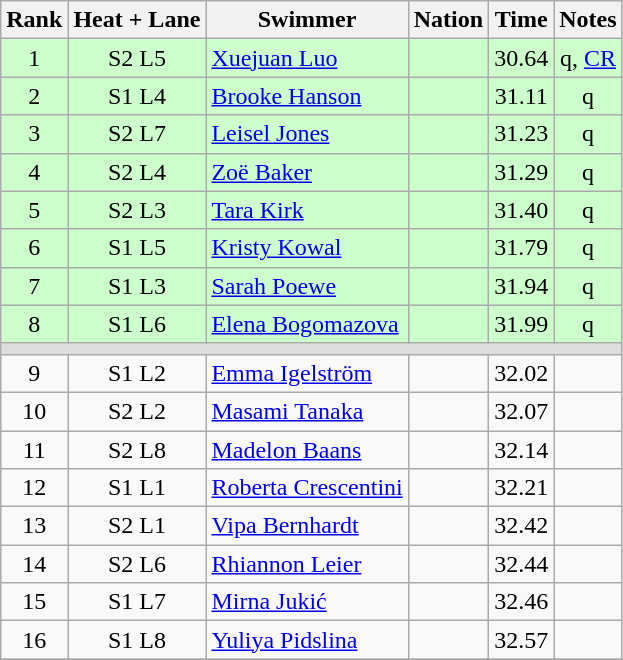<table class="wikitable sortable" style="text-align:center">
<tr>
<th>Rank</th>
<th>Heat + Lane</th>
<th>Swimmer</th>
<th>Nation</th>
<th>Time</th>
<th>Notes</th>
</tr>
<tr bgcolor=ccffcc>
<td>1</td>
<td>S2 L5</td>
<td align=left><a href='#'>Xuejuan Luo</a></td>
<td align=left></td>
<td>30.64</td>
<td>q, <a href='#'>CR</a></td>
</tr>
<tr bgcolor=ccffcc>
<td>2</td>
<td>S1 L4</td>
<td align=left><a href='#'>Brooke Hanson</a></td>
<td align=left></td>
<td>31.11</td>
<td>q</td>
</tr>
<tr bgcolor=ccffcc>
<td>3</td>
<td>S2 L7</td>
<td align=left><a href='#'>Leisel Jones</a></td>
<td align=left></td>
<td>31.23</td>
<td>q</td>
</tr>
<tr bgcolor=ccffcc>
<td>4</td>
<td>S2 L4</td>
<td align=left><a href='#'>Zoë Baker</a></td>
<td align=left></td>
<td>31.29</td>
<td>q</td>
</tr>
<tr bgcolor=ccffcc>
<td>5</td>
<td>S2 L3</td>
<td align=left><a href='#'>Tara Kirk</a></td>
<td align=left></td>
<td>31.40</td>
<td>q</td>
</tr>
<tr bgcolor=ccffcc>
<td>6</td>
<td>S1 L5</td>
<td align=left><a href='#'>Kristy Kowal</a></td>
<td align=left></td>
<td>31.79</td>
<td>q</td>
</tr>
<tr bgcolor=ccffcc>
<td>7</td>
<td>S1 L3</td>
<td align=left><a href='#'>Sarah Poewe</a></td>
<td align=left></td>
<td>31.94</td>
<td>q</td>
</tr>
<tr bgcolor=ccffcc>
<td>8</td>
<td>S1 L6</td>
<td align=left><a href='#'>Elena Bogomazova</a></td>
<td align=left></td>
<td>31.99</td>
<td>q</td>
</tr>
<tr bgcolor=#DDDDDD>
<td colspan=6></td>
</tr>
<tr>
<td>9</td>
<td>S1 L2</td>
<td align=left><a href='#'>Emma Igelström</a></td>
<td align=left></td>
<td>32.02</td>
<td></td>
</tr>
<tr>
<td>10</td>
<td>S2 L2</td>
<td align=left><a href='#'>Masami Tanaka</a></td>
<td align=left></td>
<td>32.07</td>
<td></td>
</tr>
<tr>
<td>11</td>
<td>S2 L8</td>
<td align=left><a href='#'>Madelon Baans</a></td>
<td align=left></td>
<td>32.14</td>
<td></td>
</tr>
<tr>
<td>12</td>
<td>S1 L1</td>
<td align=left><a href='#'>Roberta Crescentini</a></td>
<td align=left></td>
<td>32.21</td>
<td></td>
</tr>
<tr>
<td>13</td>
<td>S2 L1</td>
<td align=left><a href='#'>Vipa Bernhardt</a></td>
<td align=left></td>
<td>32.42</td>
<td></td>
</tr>
<tr>
<td>14</td>
<td>S2 L6</td>
<td align=left><a href='#'>Rhiannon Leier</a></td>
<td align=left></td>
<td>32.44</td>
<td></td>
</tr>
<tr>
<td>15</td>
<td>S1 L7</td>
<td align=left><a href='#'>Mirna Jukić</a></td>
<td align=left></td>
<td>32.46</td>
<td></td>
</tr>
<tr>
<td>16</td>
<td>S1 L8</td>
<td align=left><a href='#'>Yuliya Pidslina</a></td>
<td align=left></td>
<td>32.57</td>
<td></td>
</tr>
<tr>
</tr>
</table>
